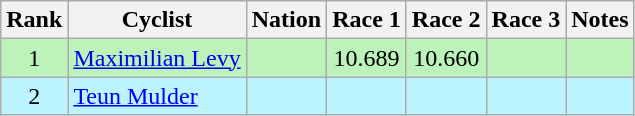<table class="wikitable sortable" style="text-align:center;">
<tr>
<th>Rank</th>
<th>Cyclist</th>
<th>Nation</th>
<th>Race 1</th>
<th>Race 2</th>
<th>Race 3</th>
<th>Notes</th>
</tr>
<tr bgcolor=bbf3bb>
<td>1</td>
<td align=left><a href='#'>Maximilian Levy</a></td>
<td align=left></td>
<td>10.689</td>
<td>10.660</td>
<td></td>
<td></td>
</tr>
<tr bgcolor=bbf3ff>
<td>2</td>
<td align=left><a href='#'>Teun Mulder</a></td>
<td align=left></td>
<td></td>
<td></td>
<td></td>
<td></td>
</tr>
</table>
